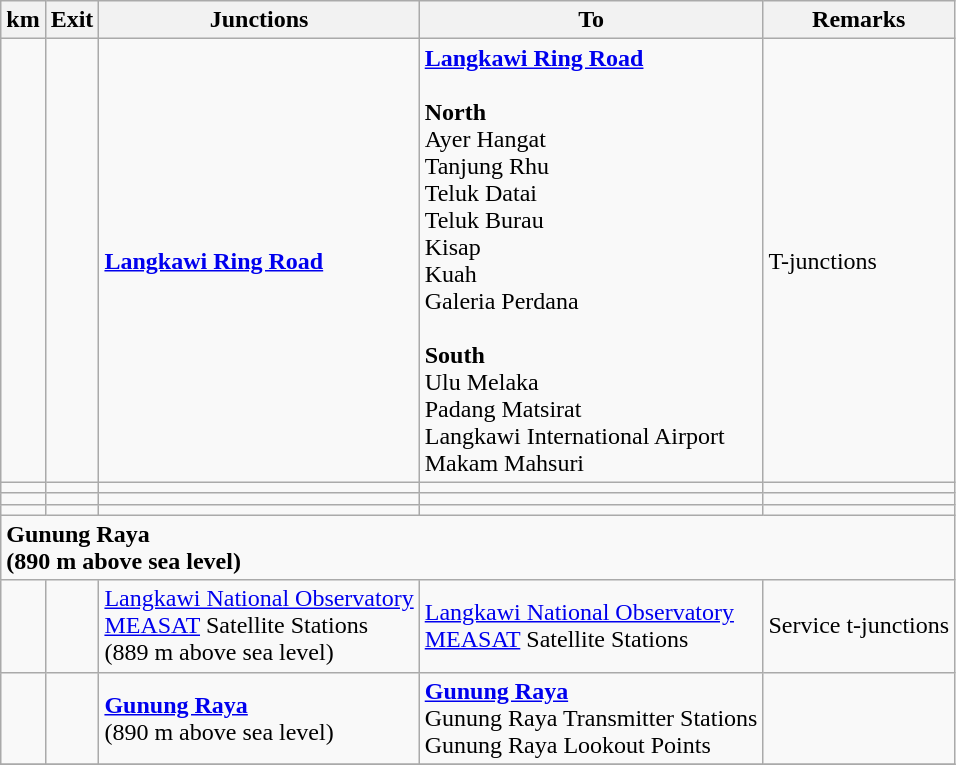<table class="wikitable">
<tr>
<th>km</th>
<th>Exit</th>
<th>Junctions</th>
<th>To</th>
<th>Remarks</th>
</tr>
<tr>
<td></td>
<td></td>
<td> <strong><a href='#'>Langkawi Ring Road</a></strong></td>
<td> <strong><a href='#'>Langkawi Ring Road</a></strong><br><br><strong>North</strong><br> Ayer Hangat<br> Tanjung Rhu<br> Teluk Datai<br> Teluk Burau<br> Kisap<br> Kuah<br>Galeria Perdana<br><br><strong>South</strong><br> Ulu Melaka<br> Padang Matsirat<br> Langkawi International Airport <br>Makam Mahsuri</td>
<td>T-junctions</td>
</tr>
<tr>
<td></td>
<td></td>
<td> </td>
<td> </td>
<td></td>
</tr>
<tr>
<td></td>
<td></td>
<td> </td>
<td> </td>
<td></td>
</tr>
<tr>
<td></td>
<td></td>
<td> </td>
<td> </td>
<td></td>
</tr>
<tr>
<td style="width:600px" colspan="6" style="text-align:center; background:white;"><strong><span>Gunung Raya<br>(890 m above sea level)</span></strong></td>
</tr>
<tr>
<td></td>
<td></td>
<td><a href='#'>Langkawi National Observatory</a><br><a href='#'>MEASAT</a> Satellite Stations<br>(889 m above sea level)</td>
<td><a href='#'>Langkawi National Observatory</a><br><a href='#'>MEASAT</a> Satellite Stations</td>
<td>Service t-junctions</td>
</tr>
<tr>
<td></td>
<td></td>
<td><strong><a href='#'>Gunung Raya</a></strong><br>(890 m above sea level)</td>
<td><strong><a href='#'>Gunung Raya</a></strong><br>Gunung Raya Transmitter Stations<br>Gunung Raya Lookout Points<br> </td>
<td></td>
</tr>
<tr>
</tr>
</table>
